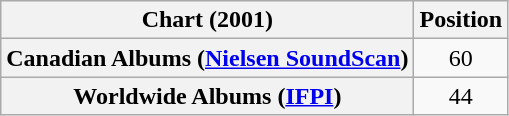<table class="wikitable sortable plainrowheaders" style="text-align:center">
<tr>
<th>Chart (2001)</th>
<th>Position</th>
</tr>
<tr>
<th scope="row">Canadian Albums (<a href='#'>Nielsen SoundScan</a>)</th>
<td>60</td>
</tr>
<tr>
<th scope="row">Worldwide Albums (<a href='#'>IFPI</a>)</th>
<td>44</td>
</tr>
</table>
